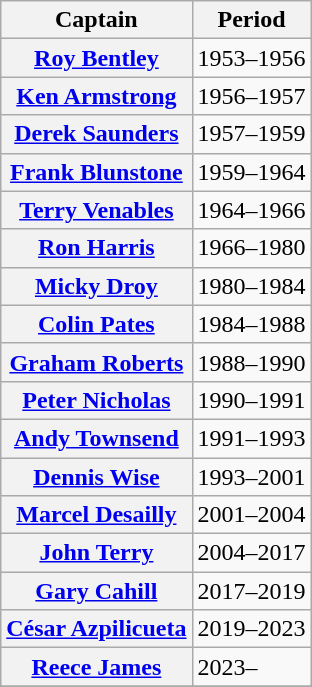<table class="wikitable sortable plainrowheaders">
<tr>
<th scope="col">Captain</th>
<th scope="col">Period</th>
</tr>
<tr>
<th scope="row" data-sort-value="Bentley, Roy"> <a href='#'>Roy Bentley</a></th>
<td>1953–1956</td>
</tr>
<tr>
<th scope="row" data-sort-value="Armstrong, Ken"> <a href='#'>Ken Armstrong</a></th>
<td>1956–1957</td>
</tr>
<tr>
<th scope="row" data-sort-value="Saunders, Derek"> <a href='#'>Derek Saunders</a></th>
<td>1957–1959</td>
</tr>
<tr>
<th scope="row" data-sort-value="Blunstone, Frank"> <a href='#'>Frank Blunstone</a></th>
<td>1959–1964</td>
</tr>
<tr>
<th scope="row" data-sort-value="Venables, Terry"> <a href='#'>Terry Venables</a></th>
<td>1964–1966</td>
</tr>
<tr>
<th scope="row" data-sort-value="Harris, Ron"> <a href='#'>Ron Harris</a></th>
<td>1966–1980</td>
</tr>
<tr>
<th scope="row" data-sort-value="Droy, Micky"> <a href='#'>Micky Droy</a></th>
<td>1980–1984</td>
</tr>
<tr>
<th scope="row" data-sort-value="Pates, Colin"> <a href='#'>Colin Pates</a></th>
<td>1984–1988</td>
</tr>
<tr>
<th scope="row" data-sort-value="Roberts, Graham"> <a href='#'>Graham Roberts</a></th>
<td>1988–1990</td>
</tr>
<tr>
<th scope="row" data-sort-value="Nicholas, Peter"> <a href='#'>Peter Nicholas</a></th>
<td>1990–1991</td>
</tr>
<tr>
<th scope="row" data-sort-value="Townsend, Andy"> <a href='#'>Andy Townsend</a></th>
<td>1991–1993</td>
</tr>
<tr>
<th scope="row" data-sort-value="Wise, Dennis"> <a href='#'>Dennis Wise</a></th>
<td>1993–2001</td>
</tr>
<tr>
<th scope="row" data-sort-value="Desailly, Marcel"> <a href='#'>Marcel Desailly</a></th>
<td>2001–2004</td>
</tr>
<tr>
<th scope="row" data-sort-value="Terry, John"> <a href='#'>John Terry</a></th>
<td>2004–2017</td>
</tr>
<tr>
<th scope="row" data-sort-value="Cahill, Gary"> <a href='#'>Gary Cahill</a></th>
<td>2017–2019</td>
</tr>
<tr>
<th scope="row" data-sort-value="Azpilicueta, César"> <a href='#'>César Azpilicueta</a></th>
<td>2019–2023</td>
</tr>
<tr>
<th scope="row" data-sort-value="James, Reece"> <a href='#'>Reece James</a></th>
<td>2023–</td>
</tr>
<tr>
</tr>
</table>
